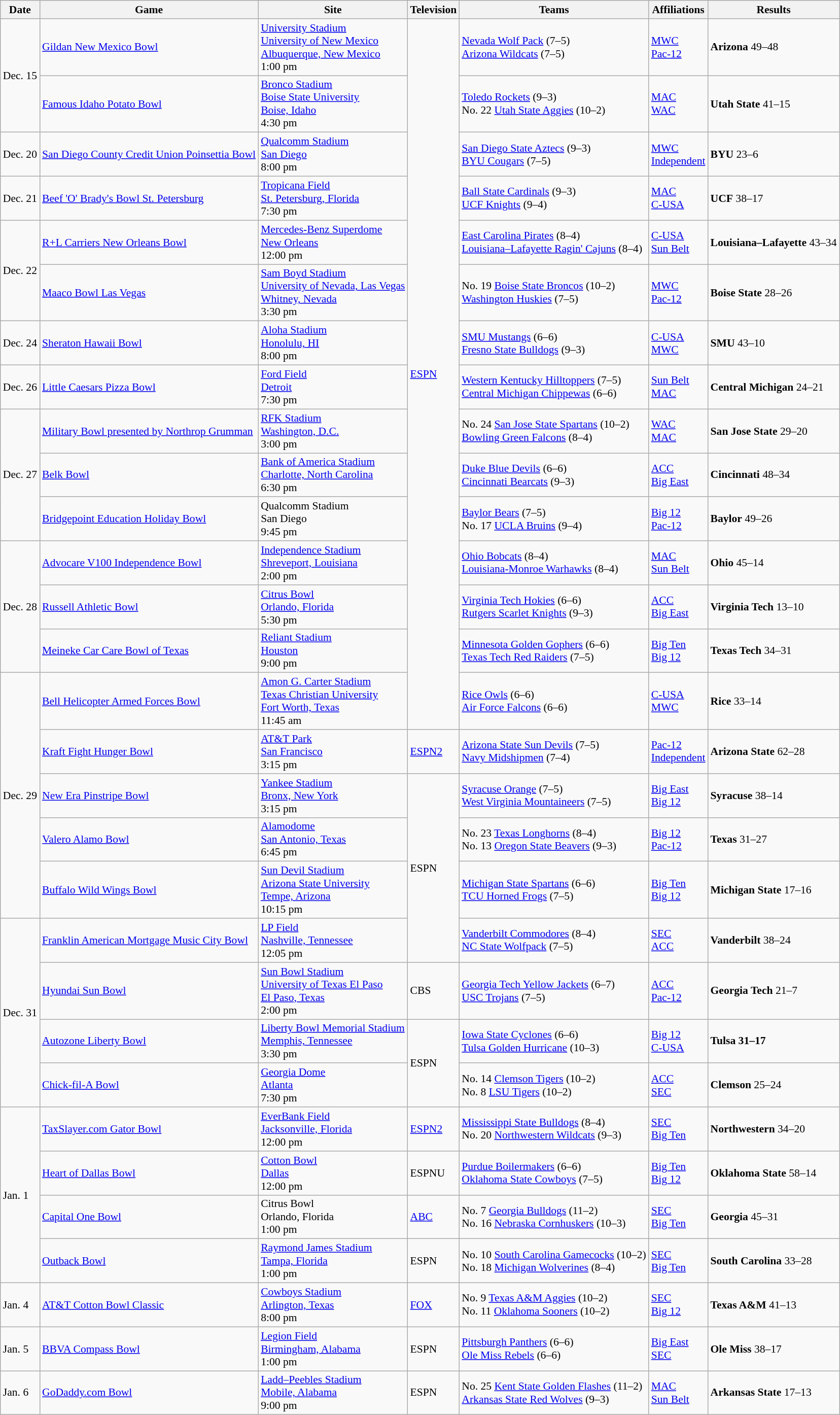<table class="wikitable" style="font-size:90%;">
<tr>
<th>Date</th>
<th>Game</th>
<th>Site</th>
<th>Television</th>
<th>Teams</th>
<th>Affiliations</th>
<th>Results</th>
</tr>
<tr>
<td rowspan="2" style="white-space:nowrap">Dec. 15</td>
<td><a href='#'>Gildan New Mexico Bowl</a></td>
<td><a href='#'>University Stadium</a><br><a href='#'>University of New Mexico</a><br><a href='#'>Albuquerque, New Mexico</a><br>1:00 pm</td>
<td rowspan="15"><a href='#'>ESPN</a></td>
<td><a href='#'>Nevada Wolf Pack</a> (7–5)<br><a href='#'>Arizona Wildcats</a> (7–5)</td>
<td><a href='#'>MWC</a><br><a href='#'>Pac-12</a></td>
<td><strong>Arizona</strong> 49–48</td>
</tr>
<tr>
<td><a href='#'>Famous Idaho Potato Bowl</a></td>
<td><a href='#'>Bronco Stadium</a><br><a href='#'>Boise State University</a><br><a href='#'>Boise, Idaho</a><br>4:30 pm</td>
<td><a href='#'>Toledo Rockets</a> (9–3) <br>No. 22 <a href='#'>Utah State Aggies</a> (10–2)</td>
<td><a href='#'>MAC</a><br><a href='#'>WAC</a></td>
<td><strong>Utah State</strong> 41–15</td>
</tr>
<tr>
<td>Dec. 20</td>
<td><a href='#'>San Diego County Credit Union Poinsettia Bowl</a></td>
<td><a href='#'>Qualcomm Stadium</a><br><a href='#'>San Diego</a><br>8:00 pm</td>
<td><a href='#'>San Diego State Aztecs</a> (9–3)<br><a href='#'>BYU Cougars</a> (7–5)</td>
<td><a href='#'>MWC</a><br><a href='#'>Independent</a></td>
<td><strong>BYU</strong> 23–6</td>
</tr>
<tr>
<td>Dec. 21</td>
<td><a href='#'>Beef 'O' Brady's Bowl St. Petersburg</a></td>
<td><a href='#'>Tropicana Field</a><br><a href='#'>St. Petersburg, Florida</a><br>7:30 pm</td>
<td><a href='#'>Ball State Cardinals</a> (9–3) <br><a href='#'>UCF Knights</a> (9–4)</td>
<td><a href='#'>MAC</a><br><a href='#'>C-USA</a></td>
<td><strong>UCF</strong> 38–17</td>
</tr>
<tr>
<td rowspan="2" style="white-space:nowrap">Dec. 22</td>
<td><a href='#'>R+L Carriers New Orleans Bowl</a></td>
<td><a href='#'>Mercedes-Benz Superdome</a><br><a href='#'>New Orleans</a><br>12:00 pm</td>
<td><a href='#'>East Carolina Pirates</a> (8–4)<br><a href='#'>Louisiana–Lafayette Ragin' Cajuns</a> (8–4)</td>
<td><a href='#'>C-USA</a><br><a href='#'>Sun Belt</a></td>
<td><strong>Louisiana–Lafayette</strong> 43–34</td>
</tr>
<tr>
<td><a href='#'>Maaco Bowl Las Vegas</a></td>
<td><a href='#'>Sam Boyd Stadium</a><br><a href='#'>University of Nevada, Las Vegas</a><br><a href='#'>Whitney, Nevada</a><br>3:30 pm</td>
<td>No. 19 <a href='#'>Boise State Broncos</a> (10–2) <br> <a href='#'>Washington Huskies</a> (7–5)</td>
<td><a href='#'>MWC</a><br><a href='#'>Pac-12</a></td>
<td><strong>Boise State</strong> 28–26</td>
</tr>
<tr>
<td>Dec. 24</td>
<td><a href='#'>Sheraton Hawaii Bowl</a></td>
<td><a href='#'>Aloha Stadium</a><br><a href='#'>Honolulu, HI</a><br>8:00 pm</td>
<td><a href='#'>SMU Mustangs</a> (6–6)<br><a href='#'>Fresno State Bulldogs</a> (9–3)</td>
<td><a href='#'>C-USA</a><br><a href='#'>MWC</a></td>
<td><strong>SMU</strong> 43–10</td>
</tr>
<tr>
<td>Dec. 26</td>
<td><a href='#'>Little Caesars Pizza Bowl</a></td>
<td><a href='#'>Ford Field</a><br><a href='#'>Detroit</a><br>7:30 pm</td>
<td><a href='#'>Western Kentucky Hilltoppers</a> (7–5)<br><a href='#'>Central Michigan Chippewas</a> (6–6)</td>
<td><a href='#'>Sun Belt</a><br><a href='#'>MAC</a></td>
<td><strong>Central Michigan</strong> 24–21</td>
</tr>
<tr>
<td rowspan="3" style="white-space:nowrap">Dec. 27</td>
<td><a href='#'>Military Bowl presented by Northrop Grumman</a></td>
<td><a href='#'>RFK Stadium</a><br><a href='#'>Washington, D.C.</a><br>3:00 pm</td>
<td>No. 24 <a href='#'>San Jose State Spartans</a> (10–2)<br><a href='#'>Bowling Green Falcons</a> (8–4)</td>
<td><a href='#'>WAC</a><br><a href='#'>MAC</a></td>
<td><strong>San Jose State</strong> 29–20</td>
</tr>
<tr>
<td><a href='#'>Belk Bowl</a></td>
<td><a href='#'>Bank of America Stadium</a><br><a href='#'>Charlotte, North Carolina</a><br>6:30 pm</td>
<td><a href='#'>Duke Blue Devils</a> (6–6)<br><a href='#'>Cincinnati Bearcats</a> (9–3)</td>
<td><a href='#'>ACC</a><br><a href='#'>Big East</a></td>
<td><strong>Cincinnati</strong> 48–34</td>
</tr>
<tr>
<td><a href='#'>Bridgepoint Education Holiday Bowl</a></td>
<td>Qualcomm Stadium<br>San Diego<br>9:45 pm</td>
<td><a href='#'>Baylor Bears</a> (7–5)<br>No. 17 <a href='#'>UCLA Bruins</a> (9–4)</td>
<td><a href='#'>Big 12</a><br><a href='#'>Pac-12</a></td>
<td><strong>Baylor</strong> 49–26</td>
</tr>
<tr>
<td rowspan="3" style="white-space:nowrap">Dec. 28</td>
<td><a href='#'>Advocare V100 Independence Bowl</a></td>
<td><a href='#'>Independence Stadium</a><br><a href='#'>Shreveport, Louisiana</a><br>2:00 pm</td>
<td><a href='#'>Ohio Bobcats</a> (8–4)<br><a href='#'>Louisiana-Monroe Warhawks</a> (8–4)</td>
<td><a href='#'>MAC</a><br><a href='#'>Sun Belt</a></td>
<td><strong>Ohio</strong> 45–14</td>
</tr>
<tr>
<td><a href='#'>Russell Athletic Bowl</a></td>
<td><a href='#'>Citrus Bowl</a><br><a href='#'>Orlando, Florida</a><br>5:30 pm</td>
<td><a href='#'>Virginia Tech Hokies</a> (6–6)<br><a href='#'>Rutgers Scarlet Knights</a> (9–3)</td>
<td><a href='#'>ACC</a><br><a href='#'>Big East</a></td>
<td><strong>Virginia Tech</strong> 13–10</td>
</tr>
<tr>
<td><a href='#'>Meineke Car Care Bowl of Texas</a></td>
<td><a href='#'>Reliant Stadium</a><br><a href='#'>Houston</a><br>9:00 pm</td>
<td><a href='#'>Minnesota Golden Gophers</a> (6–6)<br><a href='#'>Texas Tech Red Raiders</a> (7–5)</td>
<td><a href='#'>Big Ten</a><br><a href='#'>Big 12</a></td>
<td><strong>Texas Tech</strong> 34–31</td>
</tr>
<tr>
<td rowspan="5" style="white-space:nowrap">Dec. 29</td>
<td><a href='#'>Bell Helicopter Armed Forces Bowl</a></td>
<td><a href='#'>Amon G. Carter Stadium</a><br><a href='#'>Texas Christian University</a><br><a href='#'>Fort Worth, Texas</a><br>11:45 am</td>
<td><a href='#'>Rice Owls</a> (6–6)<br><a href='#'>Air Force Falcons</a> (6–6)</td>
<td><a href='#'>C-USA</a><br><a href='#'>MWC</a></td>
<td><strong>Rice</strong> 33–14</td>
</tr>
<tr>
<td><a href='#'>Kraft Fight Hunger Bowl</a></td>
<td><a href='#'>AT&T Park</a><br><a href='#'>San Francisco</a><br>3:15 pm</td>
<td><a href='#'>ESPN2</a></td>
<td><a href='#'>Arizona State Sun Devils</a> (7–5)<br><a href='#'>Navy Midshipmen</a> (7–4)</td>
<td><a href='#'>Pac-12</a><br><a href='#'>Independent</a></td>
<td><strong>Arizona State</strong> 62–28</td>
</tr>
<tr>
<td><a href='#'>New Era Pinstripe Bowl</a></td>
<td><a href='#'>Yankee Stadium</a><br><a href='#'>Bronx, New York</a><br>3:15 pm</td>
<td rowspan="4" style="white-space:nowrap">ESPN</td>
<td><a href='#'>Syracuse Orange</a> (7–5)<br><a href='#'>West Virginia Mountaineers</a> (7–5)</td>
<td><a href='#'>Big East</a><br><a href='#'>Big 12</a></td>
<td><strong>Syracuse</strong> 38–14</td>
</tr>
<tr>
<td><a href='#'>Valero Alamo Bowl</a></td>
<td><a href='#'>Alamodome</a><br><a href='#'>San Antonio, Texas</a><br>6:45 pm</td>
<td>No. 23 <a href='#'>Texas Longhorns</a> (8–4)<br>No. 13 <a href='#'>Oregon State Beavers</a> (9–3)</td>
<td><a href='#'>Big 12</a><br><a href='#'>Pac-12</a></td>
<td><strong>Texas</strong> 31–27</td>
</tr>
<tr>
<td><a href='#'>Buffalo Wild Wings Bowl</a></td>
<td><a href='#'>Sun Devil Stadium</a><br><a href='#'>Arizona State University</a><br><a href='#'>Tempe, Arizona</a><br>10:15 pm</td>
<td><a href='#'>Michigan State Spartans</a> (6–6)<br><a href='#'>TCU Horned Frogs</a> (7–5)</td>
<td><a href='#'>Big Ten</a><br><a href='#'>Big 12</a></td>
<td><strong>Michigan State</strong> 17–16</td>
</tr>
<tr>
<td rowspan="4" style="white-space:nowrap">Dec. 31</td>
<td><a href='#'>Franklin American Mortgage Music City Bowl</a></td>
<td><a href='#'>LP Field</a><br><a href='#'>Nashville, Tennessee</a><br>12:05 pm</td>
<td><a href='#'>Vanderbilt Commodores</a> (8–4)<br><a href='#'>NC State Wolfpack</a> (7–5)</td>
<td><a href='#'>SEC</a><br><a href='#'>ACC</a></td>
<td><strong>Vanderbilt</strong> 38–24</td>
</tr>
<tr>
<td><a href='#'>Hyundai Sun Bowl</a></td>
<td><a href='#'>Sun Bowl Stadium</a><br><a href='#'>University of Texas El Paso</a><br><a href='#'>El Paso, Texas</a><br>2:00 pm</td>
<td>CBS</td>
<td><a href='#'>Georgia Tech Yellow Jackets</a> (6–7)<br><a href='#'>USC Trojans</a> (7–5)</td>
<td><a href='#'>ACC</a><br><a href='#'>Pac-12</a></td>
<td><strong>Georgia Tech</strong> 21–7</td>
</tr>
<tr>
<td><a href='#'>Autozone Liberty Bowl</a></td>
<td><a href='#'>Liberty Bowl Memorial Stadium</a><br><a href='#'>Memphis, Tennessee</a><br>3:30 pm</td>
<td rowspan="2" style="white-space:nowrap">ESPN</td>
<td><a href='#'>Iowa State Cyclones</a> (6–6)<br><a href='#'>Tulsa Golden Hurricane</a> (10–3)</td>
<td><a href='#'>Big 12</a><br><a href='#'>C-USA</a></td>
<td><strong>Tulsa 31–17</strong></td>
</tr>
<tr>
<td><a href='#'>Chick-fil-A Bowl</a></td>
<td><a href='#'>Georgia Dome</a><br><a href='#'>Atlanta</a><br>7:30 pm</td>
<td>No. 14 <a href='#'>Clemson Tigers</a> (10–2)<br>No. 8 <a href='#'>LSU Tigers</a> (10–2)</td>
<td><a href='#'>ACC</a><br><a href='#'>SEC</a></td>
<td><strong>Clemson</strong> 25–24</td>
</tr>
<tr>
<td rowspan="4" style="white-space:nowrap">Jan. 1</td>
<td><a href='#'>TaxSlayer.com Gator Bowl</a></td>
<td><a href='#'>EverBank Field</a><br><a href='#'>Jacksonville, Florida</a><br>12:00 pm</td>
<td><a href='#'>ESPN2</a></td>
<td><a href='#'>Mississippi State Bulldogs</a> (8–4)<br>No. 20 <a href='#'>Northwestern Wildcats</a> (9–3)</td>
<td><a href='#'>SEC</a><br><a href='#'>Big Ten</a></td>
<td><strong>Northwestern</strong> 34–20</td>
</tr>
<tr>
<td><a href='#'>Heart of Dallas Bowl</a></td>
<td><a href='#'>Cotton Bowl</a><br><a href='#'>Dallas</a><br>12:00 pm</td>
<td>ESPNU</td>
<td><a href='#'>Purdue Boilermakers</a> (6–6)<br><a href='#'>Oklahoma State Cowboys</a> (7–5)</td>
<td><a href='#'>Big Ten</a><br><a href='#'>Big 12</a></td>
<td><strong>Oklahoma State</strong> 58–14</td>
</tr>
<tr>
<td><a href='#'>Capital One Bowl</a></td>
<td>Citrus Bowl<br>Orlando, Florida<br>1:00 pm</td>
<td><a href='#'>ABC</a></td>
<td>No. 7 <a href='#'>Georgia Bulldogs</a> (11–2)<br>No. 16 <a href='#'>Nebraska Cornhuskers</a> (10–3)</td>
<td><a href='#'>SEC</a><br><a href='#'>Big Ten</a></td>
<td><strong>Georgia</strong> 45–31</td>
</tr>
<tr>
<td><a href='#'>Outback Bowl</a></td>
<td><a href='#'>Raymond James Stadium</a><br><a href='#'>Tampa, Florida</a><br>1:00 pm</td>
<td>ESPN</td>
<td>No. 10 <a href='#'>South Carolina Gamecocks</a> (10–2)<br>No. 18 <a href='#'>Michigan Wolverines</a> (8–4)</td>
<td><a href='#'>SEC</a><br><a href='#'>Big Ten</a></td>
<td><strong>South Carolina</strong> 33–28</td>
</tr>
<tr>
<td>Jan. 4</td>
<td><a href='#'>AT&T Cotton Bowl Classic</a></td>
<td><a href='#'>Cowboys Stadium</a><br><a href='#'>Arlington, Texas</a><br>8:00 pm</td>
<td><a href='#'>FOX</a></td>
<td>No. 9 <a href='#'>Texas A&M Aggies</a> (10–2)<br>No. 11 <a href='#'>Oklahoma Sooners</a> (10–2)</td>
<td><a href='#'>SEC</a><br><a href='#'>Big 12</a></td>
<td><strong>Texas A&M</strong> 41–13</td>
</tr>
<tr>
<td>Jan. 5</td>
<td><a href='#'>BBVA Compass Bowl</a></td>
<td><a href='#'>Legion Field</a><br><a href='#'>Birmingham, Alabama</a><br>1:00 pm</td>
<td>ESPN</td>
<td><a href='#'>Pittsburgh Panthers</a> (6–6)<br><a href='#'>Ole Miss Rebels</a> (6–6)</td>
<td><a href='#'>Big East</a><br><a href='#'>SEC</a></td>
<td><strong>Ole Miss</strong> 38–17</td>
</tr>
<tr>
<td>Jan. 6</td>
<td><a href='#'>GoDaddy.com Bowl</a></td>
<td><a href='#'>Ladd–Peebles Stadium</a><br><a href='#'>Mobile, Alabama</a><br>9:00 pm</td>
<td>ESPN</td>
<td>No. 25 <a href='#'>Kent State Golden Flashes</a> (11–2)<br><a href='#'>Arkansas State Red Wolves</a> (9–3)</td>
<td><a href='#'>MAC</a><br><a href='#'>Sun Belt</a></td>
<td><strong>Arkansas State</strong> 17–13</td>
</tr>
</table>
